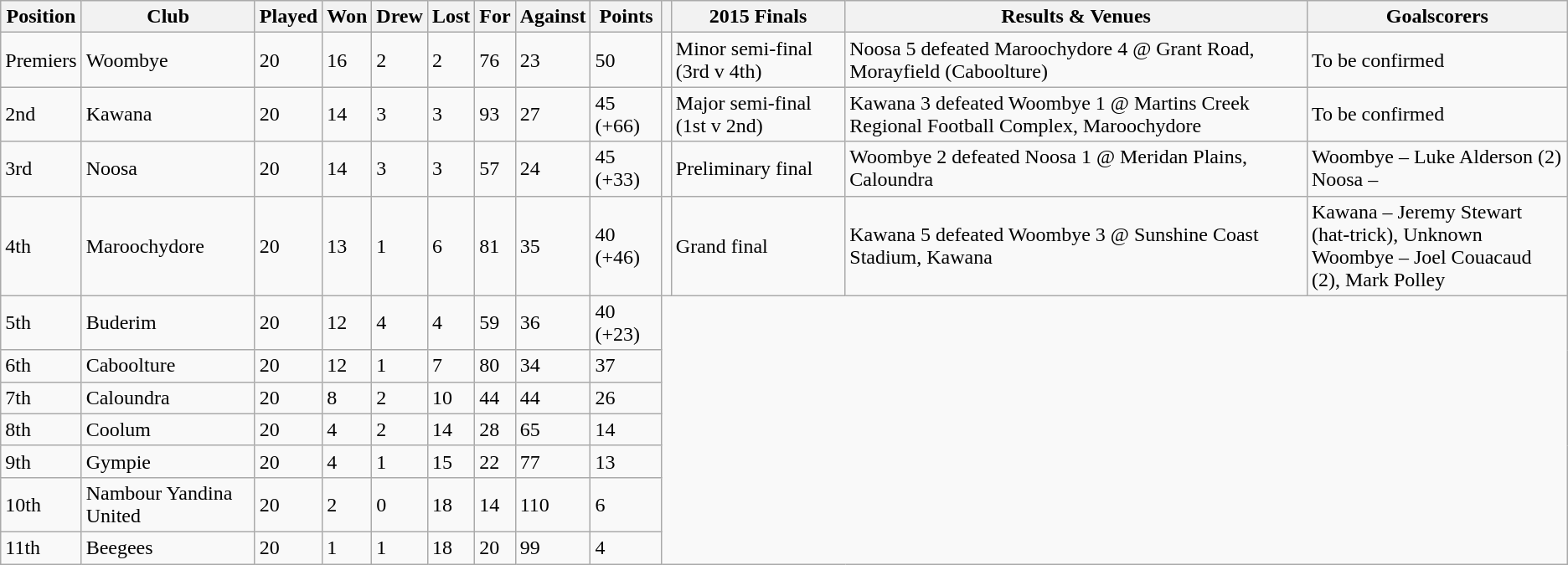<table class="wikitable">
<tr>
<th>Position</th>
<th>Club</th>
<th>Played</th>
<th>Won</th>
<th>Drew</th>
<th>Lost</th>
<th>For</th>
<th>Against</th>
<th>Points</th>
<th></th>
<th>2015 Finals</th>
<th>Results & Venues</th>
<th>Goalscorers</th>
</tr>
<tr>
<td>Premiers</td>
<td>Woombye</td>
<td>20</td>
<td>16</td>
<td>2</td>
<td>2</td>
<td>76</td>
<td>23</td>
<td>50</td>
<td></td>
<td>Minor semi-final (3rd v 4th)</td>
<td>Noosa 5 defeated Maroochydore 4 @ Grant Road, Morayfield (Caboolture)</td>
<td>To be confirmed</td>
</tr>
<tr>
<td>2nd</td>
<td>Kawana</td>
<td>20</td>
<td>14</td>
<td>3</td>
<td>3</td>
<td>93</td>
<td>27</td>
<td>45 (+66)</td>
<td></td>
<td>Major semi-final (1st v 2nd)</td>
<td>Kawana 3 defeated Woombye 1 @ Martins Creek Regional Football Complex, Maroochydore</td>
<td>To be confirmed</td>
</tr>
<tr>
<td>3rd</td>
<td>Noosa</td>
<td>20</td>
<td>14</td>
<td>3</td>
<td>3</td>
<td>57</td>
<td>24</td>
<td>45 (+33)</td>
<td></td>
<td>Preliminary final</td>
<td>Woombye 2 defeated Noosa 1 @ Meridan Plains, Caloundra</td>
<td>Woombye – Luke Alderson (2)<br>Noosa –</td>
</tr>
<tr>
<td>4th</td>
<td>Maroochydore</td>
<td>20</td>
<td>13</td>
<td>1</td>
<td>6</td>
<td>81</td>
<td>35</td>
<td>40 (+46)</td>
<td></td>
<td>Grand final</td>
<td>Kawana 5 defeated Woombye 3 @ Sunshine Coast Stadium, Kawana</td>
<td>Kawana – Jeremy Stewart (hat-trick), Unknown<br>Woombye – Joel Couacaud (2), Mark Polley</td>
</tr>
<tr>
<td>5th</td>
<td>Buderim</td>
<td>20</td>
<td>12</td>
<td>4</td>
<td>4</td>
<td>59</td>
<td>36</td>
<td>40 (+23)</td>
</tr>
<tr>
<td>6th</td>
<td>Caboolture</td>
<td>20</td>
<td>12</td>
<td>1</td>
<td>7</td>
<td>80</td>
<td>34</td>
<td>37</td>
</tr>
<tr>
<td>7th</td>
<td>Caloundra</td>
<td>20</td>
<td>8</td>
<td>2</td>
<td>10</td>
<td>44</td>
<td>44</td>
<td>26</td>
</tr>
<tr>
<td>8th</td>
<td>Coolum</td>
<td>20</td>
<td>4</td>
<td>2</td>
<td>14</td>
<td>28</td>
<td>65</td>
<td>14</td>
</tr>
<tr>
<td>9th</td>
<td>Gympie</td>
<td>20</td>
<td>4</td>
<td>1</td>
<td>15</td>
<td>22</td>
<td>77</td>
<td>13</td>
</tr>
<tr>
<td>10th</td>
<td>Nambour Yandina United</td>
<td>20</td>
<td>2</td>
<td>0</td>
<td>18</td>
<td>14</td>
<td>110</td>
<td>6</td>
</tr>
<tr>
<td>11th</td>
<td>Beegees</td>
<td>20</td>
<td>1</td>
<td>1</td>
<td>18</td>
<td>20</td>
<td>99</td>
<td>4</td>
</tr>
</table>
